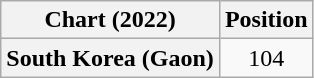<table class="wikitable plainrowheaders" style="text-align:center">
<tr>
<th scope="col">Chart (2022)</th>
<th scope="col">Position</th>
</tr>
<tr>
<th scope="row">South Korea (Gaon)</th>
<td>104</td>
</tr>
</table>
